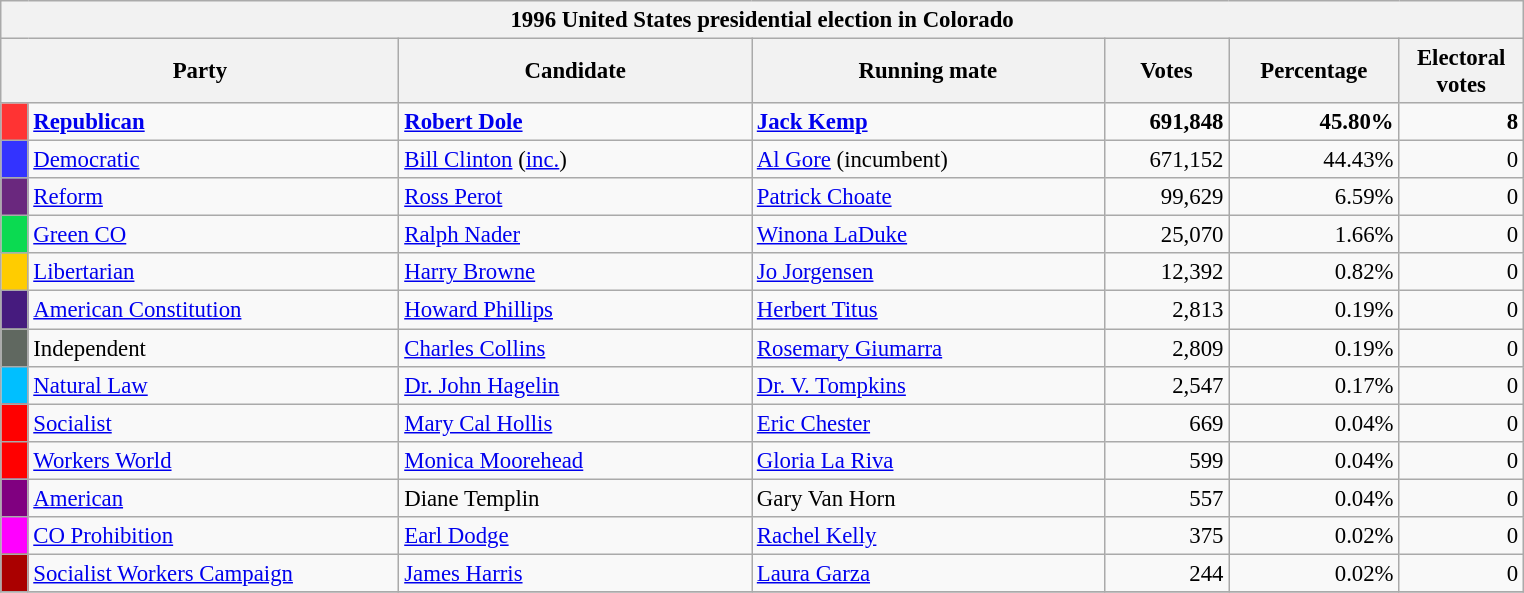<table class="wikitable" style="font-size: 95%;">
<tr>
<th colspan="7">1996 United States presidential election in Colorado</th>
</tr>
<tr>
<th colspan="2" style="width: 17em">Party</th>
<th style="width: 15em">Candidate</th>
<th style="width: 15em">Running mate</th>
<th style="width: 5em">Votes</th>
<th style="width: 7em">Percentage</th>
<th style="width: 5em">Electoral votes</th>
</tr>
<tr>
<th style="background-color:#FF3333; width: 3px"></th>
<td style="width: 130px"><strong><a href='#'>Republican</a></strong></td>
<td><strong><a href='#'>Robert Dole</a></strong></td>
<td><strong><a href='#'>Jack Kemp</a></strong></td>
<td align="right"><strong>691,848</strong></td>
<td align="right"><strong>45.80%</strong></td>
<td align="right"><strong>8</strong></td>
</tr>
<tr>
<th style="background-color:#3333FF; width: 3px"></th>
<td style="width: 130px"><a href='#'>Democratic</a></td>
<td><a href='#'>Bill Clinton</a> (<a href='#'>inc.</a>)</td>
<td><a href='#'>Al Gore</a> (incumbent)</td>
<td align="right">671,152</td>
<td align="right">44.43%</td>
<td align="right">0</td>
</tr>
<tr>
<th style="background-color:#6A287E; width: 3px"></th>
<td style="width: 130px"><a href='#'>Reform</a></td>
<td><a href='#'>Ross Perot</a></td>
<td><a href='#'>Patrick Choate</a></td>
<td align="right">99,629</td>
<td align="right">6.59%</td>
<td align="right">0</td>
</tr>
<tr>
<th style="background-color:#0BDA51; width: 3px"></th>
<td style="width: 130px"><a href='#'>Green CO</a></td>
<td><a href='#'>Ralph Nader</a></td>
<td><a href='#'>Winona LaDuke</a></td>
<td align="right">25,070</td>
<td align="right">1.66%</td>
<td align="right">0</td>
</tr>
<tr>
<th style="background-color:#FFCC00; width: 3px"></th>
<td style="width: 130px"><a href='#'>Libertarian</a></td>
<td><a href='#'>Harry Browne</a></td>
<td><a href='#'>Jo Jorgensen</a></td>
<td align="right">12,392</td>
<td align="right">0.82%</td>
<td align="right">0</td>
</tr>
<tr>
<th style="background-color:#461B7E; width: 3px"></th>
<td style="width: 130px"><a href='#'>American Constitution</a></td>
<td><a href='#'>Howard Phillips</a></td>
<td><a href='#'>Herbert Titus</a></td>
<td align="right">2,813</td>
<td align="right">0.19%</td>
<td align="right">0</td>
</tr>
<tr>
<th style="background-color:#606860; width: 3px"></th>
<td style="width: 130px">Independent</td>
<td><a href='#'>Charles Collins</a></td>
<td><a href='#'>Rosemary Giumarra</a></td>
<td align="right">2,809</td>
<td align="right">0.19%</td>
<td align="right">0</td>
</tr>
<tr>
<th style="background-color:#00BFFF; width: 3px"></th>
<td style="width: 130px"><a href='#'>Natural Law</a></td>
<td><a href='#'>Dr. John Hagelin</a></td>
<td><a href='#'>Dr. V. Tompkins</a></td>
<td align="right">2,547</td>
<td align="right">0.17%</td>
<td align="right">0</td>
</tr>
<tr>
<th style="background-color:#FF0000; width: 3px"></th>
<td style="width: 130px"><a href='#'>Socialist</a></td>
<td><a href='#'>Mary Cal Hollis</a></td>
<td><a href='#'>Eric Chester</a></td>
<td align="right">669</td>
<td align="right">0.04%</td>
<td align="right">0</td>
</tr>
<tr>
<th style="background-color:#FF0000; width: 3px"></th>
<td style="width: 130px"><a href='#'>Workers World</a></td>
<td><a href='#'>Monica Moorehead</a></td>
<td><a href='#'>Gloria La Riva</a></td>
<td align="right">599</td>
<td align="right">0.04%</td>
<td align="right">0</td>
</tr>
<tr>
<th style="background-color:#800080; width: 3px"></th>
<td style="width: 130px"><a href='#'>American</a></td>
<td>Diane Templin</td>
<td>Gary Van Horn</td>
<td align="right">557</td>
<td align="right">0.04%</td>
<td align="right">0</td>
</tr>
<tr>
<th style="background-color:#FF00FF; width: 3px"></th>
<td style="width: 130px"><a href='#'>CO Prohibition</a></td>
<td><a href='#'>Earl Dodge</a></td>
<td><a href='#'>Rachel Kelly</a></td>
<td align="right">375</td>
<td align="right">0.02%</td>
<td align="right">0</td>
</tr>
<tr>
<th style="background-color:#AA0000; width: 3px"></th>
<td style="width: 130px"><a href='#'>Socialist Workers Campaign</a></td>
<td><a href='#'>James Harris</a></td>
<td><a href='#'>Laura Garza</a></td>
<td align="right">244</td>
<td align="right">0.02%</td>
<td align="right">0</td>
</tr>
<tr>
</tr>
</table>
